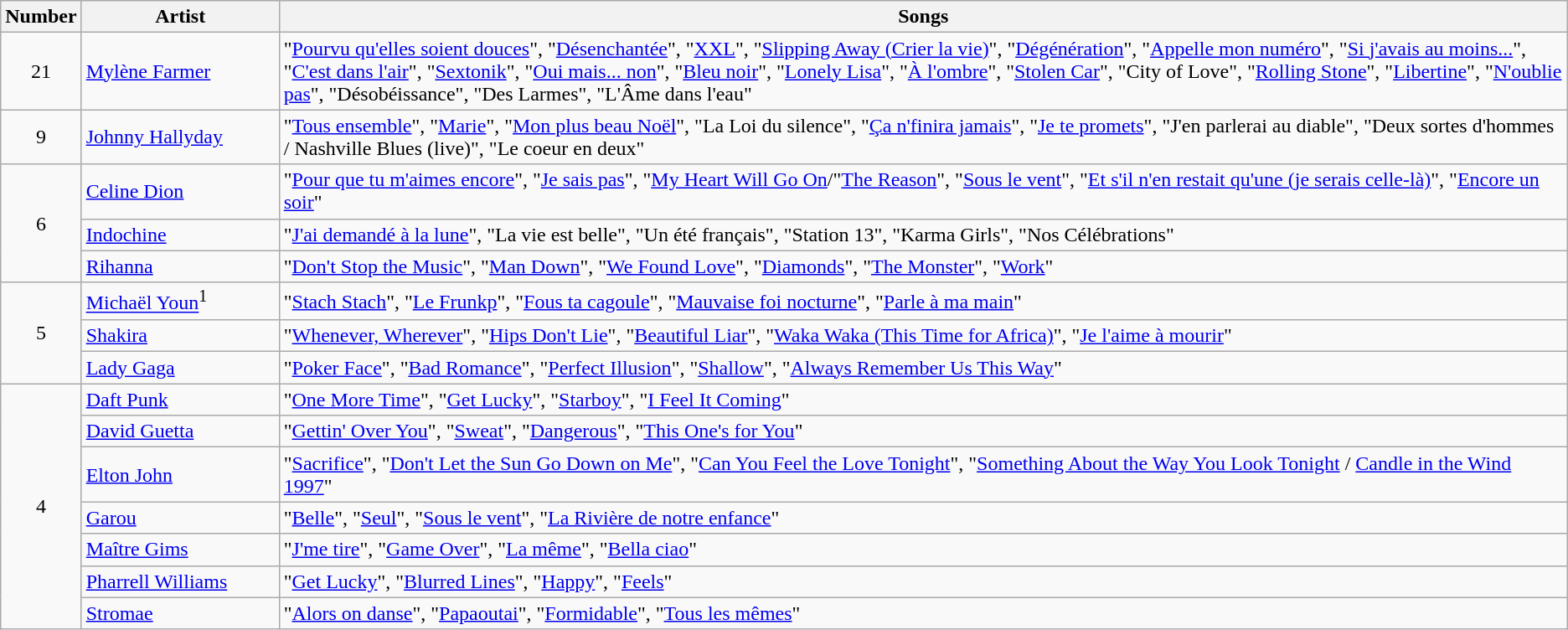<table class="wikitable sortable">
<tr>
<th style="width:50px; text-align:center;">Number</th>
<th style="width:150px;">Artist</th>
<th>Songs</th>
</tr>
<tr>
<td style="text-align:center;">21</td>
<td><a href='#'>Mylène Farmer</a></td>
<td>"<a href='#'>Pourvu qu'elles soient douces</a>", "<a href='#'>Désenchantée</a>", "<a href='#'>XXL</a>", "<a href='#'>Slipping Away (Crier la vie)</a>", "<a href='#'>Dégénération</a>", "<a href='#'>Appelle mon numéro</a>", "<a href='#'>Si j'avais au moins...</a>", "<a href='#'>C'est dans l'air</a>", "<a href='#'>Sextonik</a>", "<a href='#'>Oui mais... non</a>", "<a href='#'>Bleu noir</a>", "<a href='#'>Lonely Lisa</a>", "<a href='#'>À l'ombre</a>", "<a href='#'>Stolen Car</a>", "City of Love", "<a href='#'>Rolling Stone</a>", "<a href='#'>Libertine</a>", "<a href='#'>N'oublie pas</a>", "Désobéissance", "Des Larmes", "L'Âme dans l'eau"</td>
</tr>
<tr>
<td style="text-align:center;">9</td>
<td><a href='#'>Johnny Hallyday</a></td>
<td>"<a href='#'>Tous ensemble</a>", "<a href='#'>Marie</a>", "<a href='#'>Mon plus beau Noël</a>", "La Loi du silence", "<a href='#'>Ça n'finira jamais</a>", "<a href='#'>Je te promets</a>", "J'en parlerai au diable", "Deux sortes d'hommes / Nashville Blues (live)", "Le coeur en deux"</td>
</tr>
<tr>
<td style="text-align:center;" rowspan="3">6</td>
<td><a href='#'>Celine Dion</a></td>
<td>"<a href='#'>Pour que tu m'aimes encore</a>", "<a href='#'>Je sais pas</a>", "<a href='#'>My Heart Will Go On</a>/"<a href='#'>The Reason</a>", "<a href='#'>Sous le vent</a>", "<a href='#'>Et s'il n'en restait qu'une (je serais celle-là)</a>", "<a href='#'>Encore un soir</a>"</td>
</tr>
<tr>
<td><a href='#'>Indochine</a></td>
<td>"<a href='#'>J'ai demandé à la lune</a>", "La vie est belle", "Un été français", "Station 13", "Karma Girls", "Nos Célébrations"</td>
</tr>
<tr>
<td><a href='#'>Rihanna</a></td>
<td>"<a href='#'>Don't Stop the Music</a>", "<a href='#'>Man Down</a>", "<a href='#'>We Found Love</a>", "<a href='#'>Diamonds</a>", "<a href='#'>The Monster</a>", "<a href='#'>Work</a>"</td>
</tr>
<tr>
<td rowspan="3" style="text-align:center;">5</td>
<td><a href='#'>Michaël Youn</a><sup>1</sup></td>
<td>"<a href='#'>Stach Stach</a>", "<a href='#'>Le Frunkp</a>", "<a href='#'>Fous ta cagoule</a>", "<a href='#'>Mauvaise foi nocturne</a>", "<a href='#'>Parle à ma main</a>"</td>
</tr>
<tr>
<td><a href='#'>Shakira</a></td>
<td>"<a href='#'>Whenever, Wherever</a>", "<a href='#'>Hips Don't Lie</a>", "<a href='#'>Beautiful Liar</a>", "<a href='#'>Waka Waka (This Time for Africa)</a>",  "<a href='#'>Je l'aime à mourir</a>"</td>
</tr>
<tr>
<td><a href='#'>Lady Gaga</a></td>
<td>"<a href='#'>Poker Face</a>", "<a href='#'>Bad Romance</a>", "<a href='#'>Perfect Illusion</a>", "<a href='#'>Shallow</a>", "<a href='#'>Always Remember Us This Way</a>"</td>
</tr>
<tr>
<td rowspan="7" style="text-align:center;">4</td>
<td><a href='#'>Daft Punk</a></td>
<td>"<a href='#'>One More Time</a>", "<a href='#'>Get Lucky</a>", "<a href='#'>Starboy</a>", "<a href='#'>I Feel It Coming</a>"</td>
</tr>
<tr>
<td><a href='#'>David Guetta</a></td>
<td>"<a href='#'>Gettin' Over You</a>", "<a href='#'>Sweat</a>", "<a href='#'>Dangerous</a>", "<a href='#'>This One's for You</a>"</td>
</tr>
<tr>
<td><a href='#'>Elton John</a></td>
<td>"<a href='#'>Sacrifice</a>", "<a href='#'>Don't Let the Sun Go Down on Me</a>", "<a href='#'>Can You Feel the Love Tonight</a>", "<a href='#'>Something About the Way You Look Tonight</a> / <a href='#'>Candle in the Wind 1997</a>"</td>
</tr>
<tr>
<td><a href='#'>Garou</a></td>
<td>"<a href='#'>Belle</a>", "<a href='#'>Seul</a>", "<a href='#'>Sous le vent</a>", "<a href='#'>La Rivière de notre enfance</a>"</td>
</tr>
<tr>
<td><a href='#'>Maître Gims</a></td>
<td>"<a href='#'>J'me tire</a>", "<a href='#'>Game Over</a>", "<a href='#'>La même</a>", "<a href='#'>Bella ciao</a>"</td>
</tr>
<tr>
<td><a href='#'>Pharrell Williams</a></td>
<td>"<a href='#'>Get Lucky</a>", "<a href='#'>Blurred Lines</a>", "<a href='#'>Happy</a>", "<a href='#'>Feels</a>"</td>
</tr>
<tr>
<td><a href='#'>Stromae</a></td>
<td>"<a href='#'>Alors on danse</a>", "<a href='#'>Papaoutai</a>", "<a href='#'>Formidable</a>", "<a href='#'>Tous les mêmes</a>"</td>
</tr>
</table>
